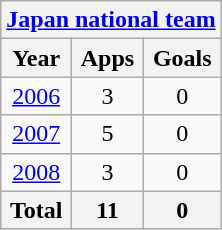<table class="wikitable" style="text-align:center">
<tr>
<th colspan=3><a href='#'>Japan national team</a></th>
</tr>
<tr>
<th>Year</th>
<th>Apps</th>
<th>Goals</th>
</tr>
<tr>
<td><a href='#'>2006</a></td>
<td>3</td>
<td>0</td>
</tr>
<tr>
<td><a href='#'>2007</a></td>
<td>5</td>
<td>0</td>
</tr>
<tr>
<td><a href='#'>2008</a></td>
<td>3</td>
<td>0</td>
</tr>
<tr>
<th>Total</th>
<th>11</th>
<th>0</th>
</tr>
</table>
